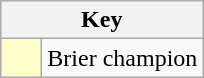<table class="wikitable" style="text-align: center;">
<tr>
<th colspan=2>Key</th>
</tr>
<tr>
<td style="background:#ffffcc; width:20px;"></td>
<td align=left>Brier champion</td>
</tr>
</table>
